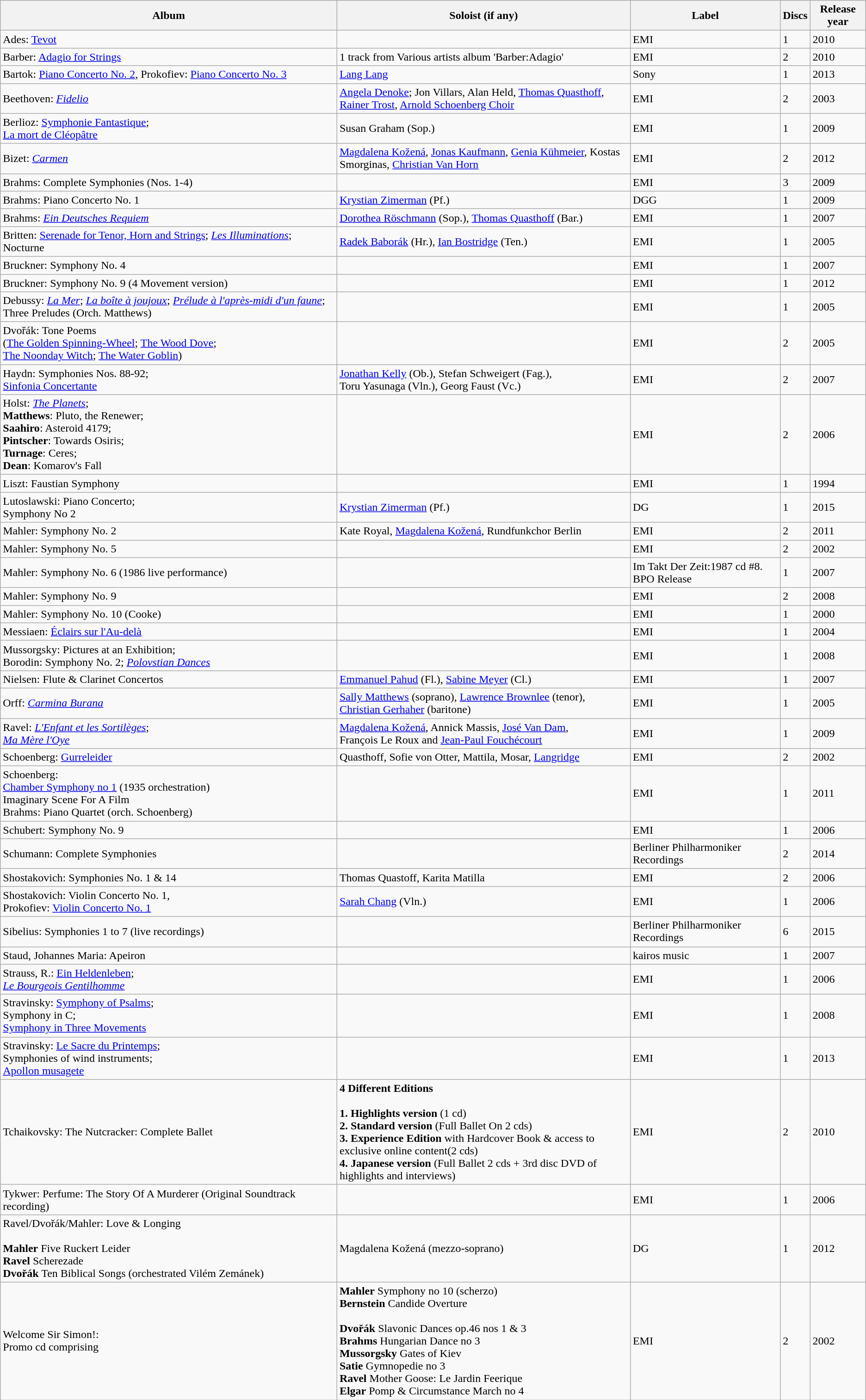<table class="wikitable">
<tr>
<th>Album</th>
<th>Soloist (if any)</th>
<th>Label</th>
<th>Discs</th>
<th>Release year</th>
</tr>
<tr>
<td>Ades: <a href='#'>Tevot</a></td>
<td></td>
<td>EMI</td>
<td>1</td>
<td>2010</td>
</tr>
<tr>
<td>Barber: <a href='#'>Adagio for Strings</a></td>
<td>1 track from Various artists album 'Barber:Adagio'</td>
<td>EMI</td>
<td>2</td>
<td>2010</td>
</tr>
<tr>
<td>Bartok: <a href='#'>Piano Concerto No. 2</a>, Prokofiev: <a href='#'>Piano Concerto No. 3</a></td>
<td><a href='#'>Lang Lang</a></td>
<td>Sony</td>
<td>1</td>
<td>2013</td>
</tr>
<tr>
<td>Beethoven: <em><a href='#'>Fidelio</a></em></td>
<td><a href='#'>Angela Denoke</a>; Jon Villars, Alan Held, <a href='#'>Thomas Quasthoff</a>,<br><a href='#'>Rainer Trost</a>, <a href='#'>Arnold Schoenberg Choir</a></td>
<td>EMI</td>
<td>2</td>
<td>2003</td>
</tr>
<tr>
<td>Berlioz: <a href='#'>Symphonie Fantastique</a>;<br><a href='#'>La mort de Cléopâtre</a></td>
<td>Susan Graham (Sop.)</td>
<td>EMI</td>
<td>1</td>
<td>2009</td>
</tr>
<tr>
<td>Bizet: <em><a href='#'>Carmen</a></em></td>
<td><a href='#'>Magdalena Kožená</a>, <a href='#'>Jonas Kaufmann</a>, <a href='#'>Genia Kühmeier</a>, Kostas Smorginas, <a href='#'>Christian Van Horn</a></td>
<td>EMI</td>
<td>2</td>
<td>2012</td>
</tr>
<tr>
<td>Brahms: Complete Symphonies (Nos. 1-4)</td>
<td></td>
<td>EMI</td>
<td>3</td>
<td>2009</td>
</tr>
<tr>
<td>Brahms: Piano Concerto No. 1</td>
<td><a href='#'>Krystian Zimerman</a> (Pf.)</td>
<td>DGG</td>
<td>1</td>
<td>2009</td>
</tr>
<tr>
<td>Brahms: <em><a href='#'>Ein Deutsches Requiem</a></em></td>
<td><a href='#'>Dorothea Röschmann</a> (Sop.), <a href='#'>Thomas Quasthoff</a> (Bar.)</td>
<td>EMI</td>
<td>1</td>
<td>2007</td>
</tr>
<tr>
<td>Britten: <a href='#'>Serenade for Tenor, Horn and Strings</a>; <a href='#'><em>Les Illuminations</em></a>; Nocturne</td>
<td><a href='#'>Radek Baborák</a> (Hr.), <a href='#'>Ian Bostridge</a> (Ten.)</td>
<td>EMI</td>
<td>1</td>
<td>2005</td>
</tr>
<tr>
<td>Bruckner: Symphony No. 4</td>
<td></td>
<td>EMI</td>
<td>1</td>
<td>2007</td>
</tr>
<tr>
<td>Bruckner: Symphony No. 9 (4 Movement version)</td>
<td></td>
<td>EMI</td>
<td>1</td>
<td>2012</td>
</tr>
<tr>
<td>Debussy: <a href='#'><em>La Mer</em></a>; <em><a href='#'>La boîte à joujoux</a></em>; <em><a href='#'>Prélude à l'après-midi d'un faune</a></em>; Three Preludes (Orch. Matthews)</td>
<td></td>
<td>EMI</td>
<td>1</td>
<td>2005</td>
</tr>
<tr>
<td>Dvořák: Tone Poems<br>(<a href='#'>The Golden Spinning-Wheel</a>; <a href='#'>The Wood Dove</a>;<br><a href='#'>The Noonday Witch</a>; <a href='#'>The Water Goblin</a>)</td>
<td></td>
<td>EMI</td>
<td>2</td>
<td>2005</td>
</tr>
<tr>
<td>Haydn: Symphonies Nos. 88-92;<br><a href='#'>Sinfonia Concertante</a></td>
<td><a href='#'>Jonathan Kelly</a> (Ob.), Stefan Schweigert (Fag.),<br>Toru Yasunaga (Vln.), Georg Faust (Vc.)</td>
<td>EMI</td>
<td>2</td>
<td>2007</td>
</tr>
<tr>
<td>Holst: <em><a href='#'>The Planets</a></em>;<br><strong>Matthews</strong>: Pluto, the Renewer;<br><strong>Saahiro</strong>: Asteroid 4179;<br><strong>Pintscher</strong>: Towards Osiris;<br><strong>Turnage</strong>: Ceres;<br><strong>Dean</strong>: Komarov's Fall</td>
<td></td>
<td>EMI</td>
<td>2</td>
<td>2006</td>
</tr>
<tr>
<td>Liszt: Faustian Symphony</td>
<td></td>
<td>EMI</td>
<td>1</td>
<td>1994</td>
</tr>
<tr>
<td>Lutoslawski: Piano Concerto;<br>Symphony No 2</td>
<td><a href='#'>Krystian Zimerman</a> (Pf.)</td>
<td>DG</td>
<td>1</td>
<td>2015</td>
</tr>
<tr>
<td>Mahler: Symphony No. 2</td>
<td>Kate Royal, <a href='#'>Magdalena Kožená</a>, Rundfunkchor Berlin</td>
<td>EMI</td>
<td>2</td>
<td>2011</td>
</tr>
<tr>
<td>Mahler: Symphony No. 5</td>
<td></td>
<td>EMI</td>
<td>2</td>
<td>2002</td>
</tr>
<tr>
<td>Mahler: Symphony No. 6 (1986 live performance)</td>
<td></td>
<td>Im Takt Der Zeit:1987 cd #8. BPO Release</td>
<td>1</td>
<td>2007</td>
</tr>
<tr>
<td>Mahler: Symphony No. 9</td>
<td></td>
<td>EMI</td>
<td>2</td>
<td>2008</td>
</tr>
<tr>
<td>Mahler: Symphony No. 10 (Cooke)</td>
<td></td>
<td>EMI</td>
<td>1</td>
<td>2000</td>
</tr>
<tr>
<td>Messiaen: <a href='#'>Éclairs sur l'Au-delà</a></td>
<td></td>
<td>EMI</td>
<td>1</td>
<td>2004</td>
</tr>
<tr>
<td>Mussorgsky: Pictures at an Exhibition;<br>Borodin: Symphony No. 2; <a href='#'><em>Polovstian Dances</em></a></td>
<td></td>
<td>EMI</td>
<td>1</td>
<td>2008</td>
</tr>
<tr>
<td>Nielsen: Flute & Clarinet Concertos</td>
<td><a href='#'>Emmanuel Pahud</a> (Fl.), <a href='#'>Sabine Meyer</a> (Cl.)</td>
<td>EMI</td>
<td>1</td>
<td>2007</td>
</tr>
<tr>
<td>Orff: <a href='#'><em>Carmina Burana</em></a></td>
<td><a href='#'>Sally Matthews</a> (soprano), <a href='#'>Lawrence Brownlee</a> (tenor),<br><a href='#'>Christian Gerhaher</a> (baritone)</td>
<td>EMI</td>
<td>1</td>
<td>2005</td>
</tr>
<tr>
<td>Ravel: <em><a href='#'>L'Enfant et les Sortilèges</a></em>;<br><em><a href='#'>Ma Mère l'Oye</a></em></td>
<td><a href='#'>Magdalena Kožená</a>, Annick Massis, <a href='#'>José Van Dam</a>,<br>François Le Roux and <a href='#'>Jean-Paul Fouchécourt</a></td>
<td>EMI</td>
<td>1</td>
<td>2009</td>
</tr>
<tr>
<td>Schoenberg: <a href='#'>Gurreleider</a></td>
<td>Quasthoff, Sofie von Otter, Mattila, Mosar, <a href='#'>Langridge</a></td>
<td>EMI</td>
<td>2</td>
<td>2002</td>
</tr>
<tr>
<td>Schoenberg:<br><a href='#'>Chamber Symphony no 1</a> (1935 orchestration)<br>Imaginary Scene For A Film<br>Brahms: Piano Quartet (orch. Schoenberg)</td>
<td></td>
<td>EMI</td>
<td>1</td>
<td>2011</td>
</tr>
<tr>
<td>Schubert: Symphony No. 9</td>
<td></td>
<td>EMI</td>
<td>1</td>
<td>2006</td>
</tr>
<tr>
<td>Schumann: Complete Symphonies</td>
<td></td>
<td>Berliner Philharmoniker Recordings</td>
<td>2</td>
<td>2014</td>
</tr>
<tr>
<td>Shostakovich: Symphonies No. 1 & 14</td>
<td>Thomas Quastoff, Karita Matilla</td>
<td>EMI</td>
<td>2</td>
<td>2006</td>
</tr>
<tr>
<td>Shostakovich: Violin Concerto No. 1,<br>Prokofiev: <a href='#'>Violin Concerto No. 1</a></td>
<td><a href='#'>Sarah Chang</a> (Vln.)</td>
<td>EMI</td>
<td>1</td>
<td>2006</td>
</tr>
<tr>
<td>Sibelius: Symphonies 1 to 7 (live recordings)</td>
<td></td>
<td>Berliner Philharmoniker Recordings</td>
<td>6</td>
<td>2015</td>
</tr>
<tr>
<td>Staud, Johannes Maria: Apeiron</td>
<td></td>
<td>kairos music</td>
<td>1</td>
<td>2007</td>
</tr>
<tr>
<td>Strauss, R.: <a href='#'>Ein Heldenleben</a>;<br><a href='#'><em>Le Bourgeois Gentilhomme</em></a></td>
<td></td>
<td>EMI</td>
<td>1</td>
<td>2006</td>
</tr>
<tr>
<td>Stravinsky: <a href='#'>Symphony of Psalms</a>;<br>Symphony in C;<br><a href='#'>Symphony in Three Movements</a></td>
<td></td>
<td>EMI</td>
<td>1</td>
<td>2008</td>
</tr>
<tr>
<td>Stravinsky: <a href='#'>Le Sacre du Printemps</a>;<br>Symphonies of wind instruments;<br><a href='#'>Apollon musagete</a></td>
<td></td>
<td>EMI</td>
<td>1</td>
<td>2013</td>
</tr>
<tr>
<td>Tchaikovsky: The Nutcracker: Complete Ballet</td>
<td><strong>4 Different Editions</strong><br><br><strong>1. Highlights version</strong> (1 cd)<br>
<strong>2. Standard version</strong> (Full Ballet On 2 cds)<br>
<strong>3. Experience Edition</strong> with Hardcover Book & access to exclusive online content(2 cds)<br>
<strong>4. Japanese version</strong> (Full Ballet 2 cds + 3rd disc DVD of highlights and interviews)</td>
<td>EMI</td>
<td>2</td>
<td>2010</td>
</tr>
<tr>
<td>Tykwer: Perfume: The Story Of A Murderer (Original Soundtrack recording)</td>
<td></td>
<td>EMI</td>
<td>1</td>
<td>2006</td>
</tr>
<tr>
<td>Ravel/Dvořák/Mahler: Love & Longing<br><br><strong>Mahler</strong> Five Ruckert Leider<br><strong>Ravel</strong> Scherezade<br>
<strong>Dvořák</strong> Ten Biblical Songs (orchestrated Vilém Zemánek)<br></td>
<td>Magdalena Kožená (mezzo-soprano)</td>
<td>DG</td>
<td>1</td>
<td>2012</td>
</tr>
<tr>
<td>Welcome Sir Simon!:<br>Promo cd comprising<br></td>
<td><strong>Mahler</strong> Symphony no 10 (scherzo)<br><strong>Bernstein</strong> Candide Overture<br><br><strong>Dvořák</strong> Slavonic Dances op.46 nos 1 & 3<br><strong>Brahms</strong> Hungarian Dance no 3<br><strong>Mussorgsky</strong> Gates of Kiev<br><strong>Satie</strong> Gymnopedie no 3<br><strong>Ravel</strong> Mother Goose: Le Jardin Feerique<br><strong>Elgar</strong> Pomp & Circumstance March no 4</td>
<td>EMI</td>
<td>2</td>
<td>2002</td>
</tr>
</table>
